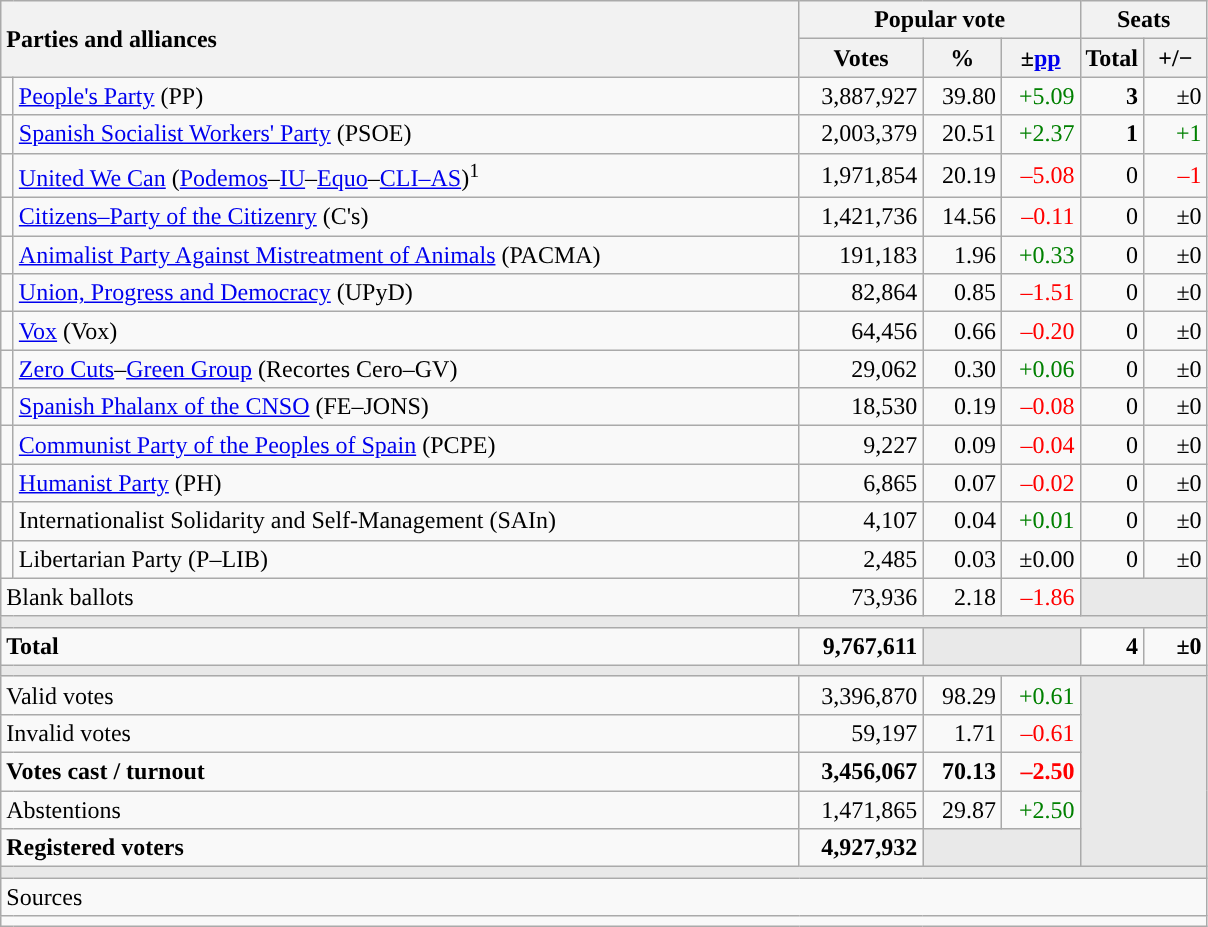<table class="wikitable" style="text-align:right;">
<tr>
<th style="text-align:left;" rowspan="2" colspan="2" width="525">Parties and alliances</th>
<th colspan="3">Popular vote</th>
<th colspan="2">Seats</th>
</tr>
<tr>
<th width="75">Votes</th>
<th width="45">%</th>
<th width="45">±<a href='#'>pp</a></th>
<th width="35">Total</th>
<th width="35">+/−</th>
</tr>
<tr>
<td width="1" style="color:inherit;background:"></td>
<td align="left"><a href='#'>People's Party</a> (PP)</td>
<td>3,887,927</td>
<td>39.80</td>
<td style="color:green;">+5.09</td>
<td><strong>3</strong></td>
<td>±0</td>
</tr>
<tr>
<td style="color:inherit;background:"></td>
<td align="left"><a href='#'>Spanish Socialist Workers' Party</a> (PSOE)</td>
<td>2,003,379</td>
<td>20.51</td>
<td style="color:green;">+2.37</td>
<td><strong>1</strong></td>
<td style="color:green;">+1</td>
</tr>
<tr>
<td style="color:inherit;background:"></td>
<td align="left"><a href='#'>United We Can</a> (<a href='#'>Podemos</a>–<a href='#'>IU</a>–<a href='#'>Equo</a>–<a href='#'>CLI–AS</a>)<sup>1</sup></td>
<td>1,971,854</td>
<td>20.19</td>
<td style="color:red;">–5.08</td>
<td>0</td>
<td style="color:red;">–1</td>
</tr>
<tr>
<td style="color:inherit;background:"></td>
<td align="left"><a href='#'>Citizens–Party of the Citizenry</a> (C's)</td>
<td>1,421,736</td>
<td>14.56</td>
<td style="color:red;">–0.11</td>
<td>0</td>
<td>±0</td>
</tr>
<tr>
<td style="color:inherit;background:"></td>
<td align="left"><a href='#'>Animalist Party Against Mistreatment of Animals</a> (PACMA)</td>
<td>191,183</td>
<td>1.96</td>
<td style="color:green;">+0.33</td>
<td>0</td>
<td>±0</td>
</tr>
<tr>
<td style="color:inherit;background:"></td>
<td align="left"><a href='#'>Union, Progress and Democracy</a> (UPyD)</td>
<td>82,864</td>
<td>0.85</td>
<td style="color:red;">–1.51</td>
<td>0</td>
<td>±0</td>
</tr>
<tr>
<td style="color:inherit;background:"></td>
<td align="left"><a href='#'>Vox</a> (Vox)</td>
<td>64,456</td>
<td>0.66</td>
<td style="color:red;">–0.20</td>
<td>0</td>
<td>±0</td>
</tr>
<tr>
<td style="color:inherit;background:"></td>
<td align="left"><a href='#'>Zero Cuts</a>–<a href='#'>Green Group</a> (Recortes Cero–GV)</td>
<td>29,062</td>
<td>0.30</td>
<td style="color:green;">+0.06</td>
<td>0</td>
<td>±0</td>
</tr>
<tr>
<td style="color:inherit;background:"></td>
<td align="left"><a href='#'>Spanish Phalanx of the CNSO</a> (FE–JONS)</td>
<td>18,530</td>
<td>0.19</td>
<td style="color:red;">–0.08</td>
<td>0</td>
<td>±0</td>
</tr>
<tr>
<td style="color:inherit;background:"></td>
<td align="left"><a href='#'>Communist Party of the Peoples of Spain</a> (PCPE)</td>
<td>9,227</td>
<td>0.09</td>
<td style="color:red;">–0.04</td>
<td>0</td>
<td>±0</td>
</tr>
<tr>
<td style="color:inherit;background:"></td>
<td align="left"><a href='#'>Humanist Party</a> (PH)</td>
<td>6,865</td>
<td>0.07</td>
<td style="color:red;">–0.02</td>
<td>0</td>
<td>±0</td>
</tr>
<tr>
<td style="color:inherit;background:"></td>
<td align="left">Internationalist Solidarity and Self-Management (SAIn)</td>
<td>4,107</td>
<td>0.04</td>
<td style="color:green;">+0.01</td>
<td>0</td>
<td>±0</td>
</tr>
<tr>
<td style="color:inherit;background:"></td>
<td align="left">Libertarian Party (P–LIB)</td>
<td>2,485</td>
<td>0.03</td>
<td>±0.00</td>
<td>0</td>
<td>±0</td>
</tr>
<tr>
<td align="left" colspan="2">Blank ballots</td>
<td>73,936</td>
<td>2.18</td>
<td style="color:red;">–1.86</td>
<td bgcolor="#E9E9E9" colspan="2"></td>
</tr>
<tr>
<td colspan="7" bgcolor="#E9E9E9"></td>
</tr>
<tr style="font-weight:bold;">
<td align="left" colspan="2">Total</td>
<td>9,767,611</td>
<td bgcolor="#E9E9E9" colspan="2"></td>
<td>4</td>
<td>±0</td>
</tr>
<tr>
<td colspan="7" bgcolor="#E9E9E9"></td>
</tr>
<tr>
<td align="left" colspan="2">Valid votes</td>
<td>3,396,870</td>
<td>98.29</td>
<td style="color:green;">+0.61</td>
<td bgcolor="#E9E9E9" colspan="2" rowspan="5"></td>
</tr>
<tr>
<td align="left" colspan="2">Invalid votes</td>
<td>59,197</td>
<td>1.71</td>
<td style="color:red;">–0.61</td>
</tr>
<tr style="font-weight:bold;">
<td align="left" colspan="2">Votes cast / turnout</td>
<td>3,456,067</td>
<td>70.13</td>
<td style="color:red;">–2.50</td>
</tr>
<tr>
<td align="left" colspan="2">Abstentions</td>
<td>1,471,865</td>
<td>29.87</td>
<td style="color:green;">+2.50</td>
</tr>
<tr style="font-weight:bold;">
<td align="left" colspan="2">Registered voters</td>
<td>4,927,932</td>
<td bgcolor="#E9E9E9" colspan="2"></td>
</tr>
<tr>
<td colspan="7" bgcolor="#E9E9E9"></td>
</tr>
<tr>
<td align="left" colspan="7">Sources</td>
</tr>
<tr>
<td colspan="7" style="text-align:left; max-width:790px;"></td>
</tr>
</table>
